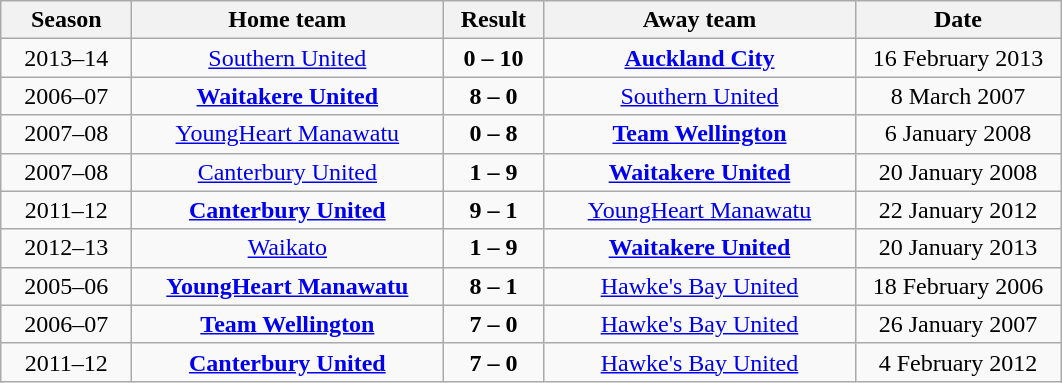<table class="wikitable" style="text-align: center;">
<tr>
<th width=80>Season</th>
<th width=200>Home team</th>
<th width=60>Result</th>
<th width=200>Away team</th>
<th width=130>Date</th>
</tr>
<tr>
<td>2013–14</td>
<td><a href='#'>Southern United</a></td>
<td><strong>0 – 10</strong></td>
<td><strong> <a href='#'>Auckland City</a></strong></td>
<td>16 February 2013</td>
</tr>
<tr>
<td>2006–07</td>
<td><strong><a href='#'>Waitakere United</a></strong></td>
<td><strong>8 – 0</strong></td>
<td><a href='#'>Southern United</a></td>
<td>8 March 2007</td>
</tr>
<tr>
<td>2007–08</td>
<td><a href='#'>YoungHeart Manawatu</a></td>
<td><strong>0 – 8</strong></td>
<td><strong><a href='#'>Team Wellington</a></strong></td>
<td>6 January 2008</td>
</tr>
<tr>
<td>2007–08</td>
<td><a href='#'>Canterbury United</a></td>
<td><strong>1 – 9</strong></td>
<td><strong><a href='#'>Waitakere United</a></strong></td>
<td>20 January 2008</td>
</tr>
<tr>
<td>2011–12</td>
<td><strong><a href='#'>Canterbury United</a></strong></td>
<td><strong>9 – 1</strong></td>
<td><a href='#'>YoungHeart Manawatu</a></td>
<td>22 January 2012</td>
</tr>
<tr>
<td>2012–13</td>
<td><a href='#'>Waikato</a></td>
<td><strong>1 – 9</strong></td>
<td><strong><a href='#'>Waitakere United</a></strong></td>
<td>20 January 2013</td>
</tr>
<tr>
<td>2005–06</td>
<td><strong><a href='#'>YoungHeart Manawatu</a></strong></td>
<td><strong>8 – 1</strong></td>
<td><a href='#'>Hawke's Bay United</a></td>
<td>18 February 2006</td>
</tr>
<tr>
<td>2006–07</td>
<td><strong><a href='#'>Team Wellington</a></strong></td>
<td><strong>7 – 0</strong></td>
<td><a href='#'>Hawke's Bay United</a></td>
<td>26 January 2007</td>
</tr>
<tr>
<td>2011–12</td>
<td><strong><a href='#'>Canterbury United</a></strong></td>
<td><strong>7 – 0</strong></td>
<td><a href='#'>Hawke's Bay United</a></td>
<td>4 February 2012</td>
</tr>
</table>
